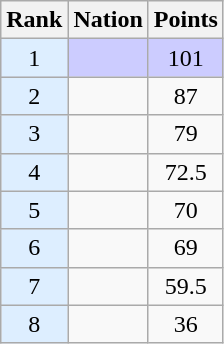<table class="wikitable sortable" style="text-align:center">
<tr>
<th>Rank</th>
<th>Nation</th>
<th>Points</th>
</tr>
<tr style="background-color:#ccccff">
<td bgcolor = DDEEFF>1</td>
<td align=left></td>
<td>101</td>
</tr>
<tr>
<td bgcolor = DDEEFF>2</td>
<td align=left></td>
<td>87</td>
</tr>
<tr>
<td bgcolor = DDEEFF>3</td>
<td align=left></td>
<td>79</td>
</tr>
<tr>
<td bgcolor = DDEEFF>4</td>
<td align=left></td>
<td>72.5</td>
</tr>
<tr>
<td bgcolor = DDEEFF>5</td>
<td align=left></td>
<td>70</td>
</tr>
<tr>
<td bgcolor = DDEEFF>6</td>
<td align=left></td>
<td>69</td>
</tr>
<tr>
<td bgcolor = DDEEFF>7</td>
<td align=left></td>
<td>59.5</td>
</tr>
<tr>
<td bgcolor = DDEEFF>8</td>
<td align=left></td>
<td>36</td>
</tr>
</table>
